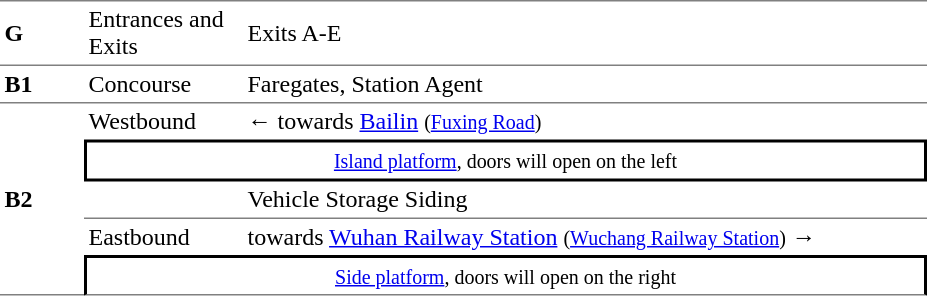<table table border=0 cellspacing=0 cellpadding=3>
<tr>
<td style="border-top:solid 1px gray;border-bottom:solid 0px gray;" width=50><strong>G</strong></td>
<td style="border-top:solid 1px gray;border-bottom:solid 0px gray;" width=100>Entrances and Exits</td>
<td style="border-top:solid 1px gray;border-bottom:solid 0px gray;" width=450>Exits A-E</td>
</tr>
<tr>
<td style="border-top:solid 1px gray;border-bottom:solid 0px gray;" width=50><strong>B1</strong></td>
<td style="border-top:solid 1px gray;border-bottom:solid 0px gray;" width=100>Concourse</td>
<td style="border-top:solid 1px gray;border-bottom:solid 0px gray;" width=450>Faregates, Station Agent</td>
</tr>
<tr>
<td style="border-top:solid 1px gray;border-bottom:solid 1px gray;" rowspan=5><strong>B2</strong></td>
<td style="border-top:solid 1px gray;border-bottom:solid 0px gray;">Westbound</td>
<td style="border-top:solid 1px gray;border-bottom:solid 0px gray;">←  towards <a href='#'>Bailin</a> <small>(<a href='#'>Fuxing Road</a>)</small></td>
</tr>
<tr>
<td style="border-right:solid 2px black;border-left:solid 2px black;border-top:solid 2px black;border-bottom:solid 2px black;text-align:center;" colspan=2><small><a href='#'>Island platform</a>, doors will open on the left</small></td>
</tr>
<tr>
<td style="border-bottom:solid 1px gray;"></td>
<td style="border-bottom:solid 1px gray;">Vehicle Storage Siding</td>
</tr>
<tr>
<td style="border-bottom:solid 0px gray;">Eastbound</td>
<td style="border-bottom:solid 0px gray;"> towards <a href='#'>Wuhan Railway Station</a> <small>(<a href='#'>Wuchang Railway Station</a>)</small> →</td>
</tr>
<tr>
<td style="border-right:solid 2px black;border-left:solid 2px black;border-top:solid 2px black;border-bottom:solid 1px gray;text-align:center;" colspan=2><small><a href='#'>Side platform</a>, doors will open on the right</small></td>
</tr>
</table>
